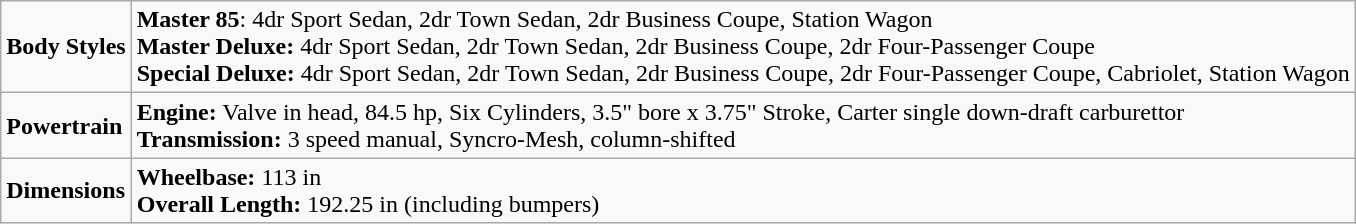<table class="wikitable">
<tr>
<td><strong>Body Styles</strong></td>
<td><strong>Master 85</strong>:  4dr Sport Sedan, 2dr Town Sedan, 2dr Business Coupe, Station Wagon<br><strong>Master Deluxe:</strong>  4dr Sport Sedan, 2dr Town Sedan, 2dr Business Coupe, 2dr Four-Passenger Coupe<br><strong>Special Deluxe:</strong> 4dr Sport Sedan, 2dr Town Sedan, 2dr Business Coupe, 2dr Four-Passenger Coupe, Cabriolet, Station Wagon</td>
</tr>
<tr>
<td><strong>Powertrain</strong></td>
<td><strong>Engine:</strong> Valve in head, 84.5 hp, Six Cylinders, 3.5" bore x 3.75" Stroke, Carter single down-draft carburettor<br><strong>Transmission:</strong> 3 speed manual, Syncro-Mesh, column-shifted</td>
</tr>
<tr>
<td><strong>Dimensions</strong></td>
<td><strong>Wheelbase:</strong> 113 in<br><strong>Overall Length:</strong> 192.25 in (including bumpers)</td>
</tr>
</table>
